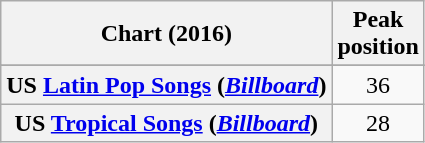<table class="wikitable sortable plainrowheaders" style="text-align:center">
<tr>
<th scope="col">Chart (2016)</th>
<th scope="col">Peak<br> position</th>
</tr>
<tr>
</tr>
<tr>
<th scope="row">US <a href='#'>Latin Pop Songs</a> (<a href='#'><em>Billboard</em></a>)</th>
<td style="text-align:center;">36</td>
</tr>
<tr>
<th scope="row">US <a href='#'>Tropical Songs</a> (<a href='#'><em>Billboard</em></a>)</th>
<td style="text-align:center;">28</td>
</tr>
</table>
